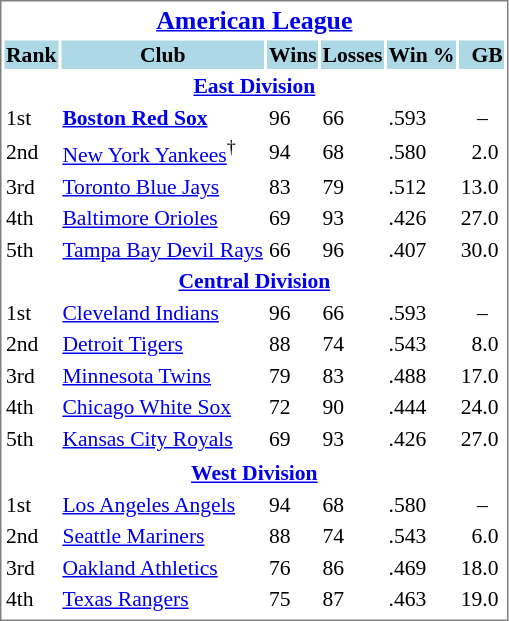<table cellpadding="1" style="width:auto;font-size: 90%; border: 1px solid gray;">
<tr align="center" style="font-size: larger;">
<th colspan=6><a href='#'>American League</a></th>
</tr>
<tr style="background:lightblue;">
<th>Rank</th>
<th>Club</th>
<th>Wins</th>
<th>Losses</th>
<th>Win %</th>
<th>  GB</th>
</tr>
<tr align="center" style="vertical-align: middle;" style="background:lightblue;">
<th colspan=6><a href='#'>East Division</a></th>
</tr>
<tr>
<td>1st</td>
<td><strong><a href='#'>Boston Red Sox</a></strong></td>
<td>96</td>
<td>66</td>
<td>.593</td>
<td>   –</td>
</tr>
<tr>
<td>2nd</td>
<td><a href='#'>New York Yankees</a><sup>†</sup></td>
<td>94</td>
<td>68</td>
<td>.580</td>
<td>  2.0</td>
</tr>
<tr>
<td>3rd</td>
<td><a href='#'>Toronto Blue Jays</a></td>
<td>83</td>
<td>79</td>
<td>.512</td>
<td>13.0</td>
</tr>
<tr>
<td>4th</td>
<td><a href='#'>Baltimore Orioles</a></td>
<td>69</td>
<td>93</td>
<td>.426</td>
<td>27.0</td>
</tr>
<tr>
<td>5th</td>
<td><a href='#'>Tampa Bay Devil Rays</a></td>
<td>66</td>
<td>96</td>
<td>.407</td>
<td>30.0</td>
</tr>
<tr align="center" style="vertical-align: middle;" style="background:lightblue;">
<th colspan=6><a href='#'>Central Division</a></th>
</tr>
<tr>
<td>1st</td>
<td><a href='#'>Cleveland Indians</a></td>
<td>96</td>
<td>66</td>
<td>.593</td>
<td>   –</td>
</tr>
<tr>
<td>2nd</td>
<td><a href='#'>Detroit Tigers</a></td>
<td>88</td>
<td>74</td>
<td>.543</td>
<td>  8.0</td>
</tr>
<tr>
<td>3rd</td>
<td><a href='#'>Minnesota Twins</a></td>
<td>79</td>
<td>83</td>
<td>.488</td>
<td>17.0</td>
</tr>
<tr>
<td>4th</td>
<td><a href='#'>Chicago White Sox</a></td>
<td>72</td>
<td>90</td>
<td>.444</td>
<td>24.0</td>
</tr>
<tr>
<td>5th</td>
<td><a href='#'>Kansas City Royals</a></td>
<td>69</td>
<td>93</td>
<td>.426</td>
<td>27.0</td>
</tr>
<tr>
</tr>
<tr align="center" style="vertical-align: middle;" style="background:lightblue;">
<th colspan=6><a href='#'>West Division</a></th>
</tr>
<tr>
<td>1st</td>
<td><a href='#'>Los Angeles Angels</a></td>
<td>94</td>
<td>68</td>
<td>.580</td>
<td>   –</td>
</tr>
<tr>
<td>2nd</td>
<td><a href='#'>Seattle Mariners</a></td>
<td>88</td>
<td>74</td>
<td>.543</td>
<td>  6.0</td>
</tr>
<tr>
<td>3rd</td>
<td><a href='#'>Oakland Athletics</a></td>
<td>76</td>
<td>86</td>
<td>.469</td>
<td>18.0</td>
</tr>
<tr>
<td>4th</td>
<td><a href='#'>Texas Rangers</a></td>
<td>75</td>
<td>87</td>
<td>.463</td>
<td>19.0</td>
</tr>
<tr>
</tr>
</table>
